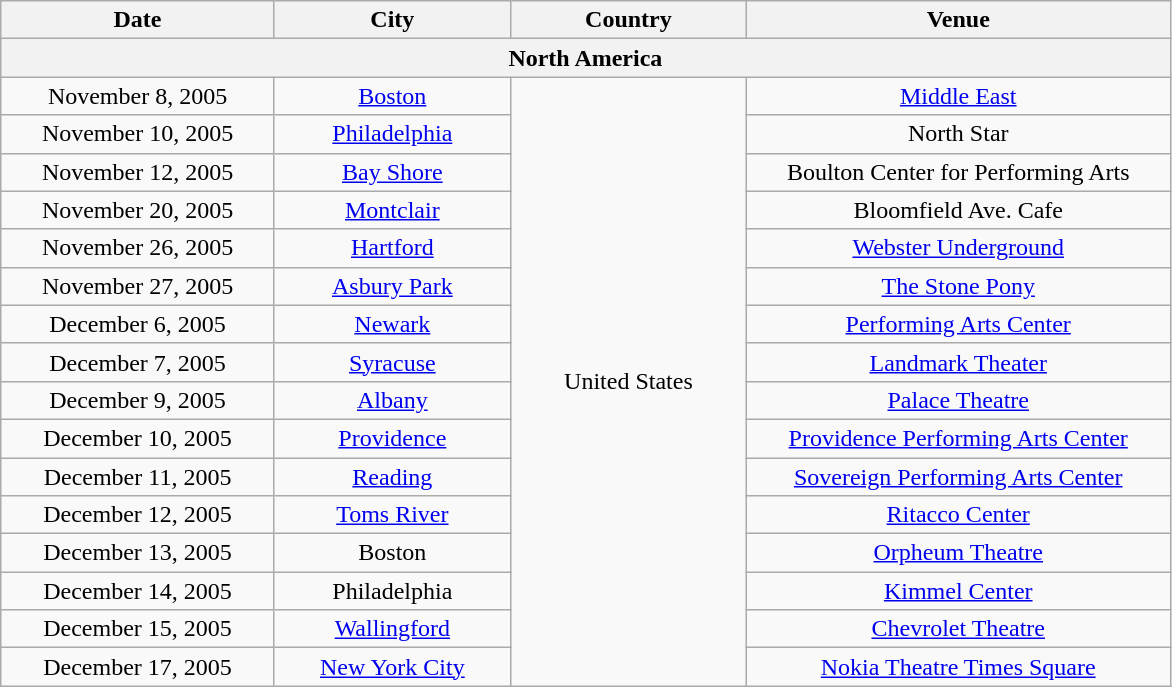<table class="wikitable" style="text-align:center">
<tr>
<th width="175">Date</th>
<th width="150">City</th>
<th width="150">Country</th>
<th width="275">Venue</th>
</tr>
<tr>
<th colspan="4">North America</th>
</tr>
<tr>
<td>November 8, 2005</td>
<td><a href='#'>Boston</a></td>
<td rowspan="16">United States</td>
<td><a href='#'>Middle East</a></td>
</tr>
<tr>
<td>November 10, 2005</td>
<td><a href='#'>Philadelphia</a></td>
<td>North Star</td>
</tr>
<tr>
<td>November 12, 2005</td>
<td><a href='#'>Bay Shore</a></td>
<td>Boulton Center for Performing Arts</td>
</tr>
<tr>
<td>November 20, 2005</td>
<td><a href='#'>Montclair</a></td>
<td>Bloomfield Ave. Cafe</td>
</tr>
<tr>
<td>November 26, 2005</td>
<td><a href='#'>Hartford</a></td>
<td><a href='#'>Webster Underground</a></td>
</tr>
<tr>
<td>November 27, 2005</td>
<td><a href='#'>Asbury Park</a></td>
<td><a href='#'>The Stone Pony</a></td>
</tr>
<tr>
<td>December 6, 2005</td>
<td><a href='#'>Newark</a></td>
<td><a href='#'>Performing Arts Center</a></td>
</tr>
<tr>
<td>December 7, 2005</td>
<td><a href='#'>Syracuse</a></td>
<td><a href='#'>Landmark Theater</a></td>
</tr>
<tr>
<td>December 9, 2005</td>
<td><a href='#'>Albany</a></td>
<td><a href='#'>Palace Theatre</a></td>
</tr>
<tr>
<td>December 10, 2005</td>
<td><a href='#'>Providence</a></td>
<td><a href='#'>Providence Performing Arts Center</a></td>
</tr>
<tr>
<td>December 11, 2005</td>
<td><a href='#'>Reading</a></td>
<td><a href='#'>Sovereign Performing Arts Center</a></td>
</tr>
<tr>
<td>December 12, 2005</td>
<td><a href='#'>Toms River</a></td>
<td><a href='#'>Ritacco Center</a></td>
</tr>
<tr>
<td>December 13, 2005</td>
<td>Boston</td>
<td><a href='#'>Orpheum Theatre</a></td>
</tr>
<tr>
<td>December 14, 2005</td>
<td>Philadelphia</td>
<td><a href='#'>Kimmel Center</a></td>
</tr>
<tr>
<td>December 15, 2005</td>
<td><a href='#'>Wallingford</a></td>
<td><a href='#'>Chevrolet Theatre</a></td>
</tr>
<tr>
<td>December 17, 2005</td>
<td><a href='#'>New York City</a></td>
<td><a href='#'>Nokia Theatre Times Square</a></td>
</tr>
</table>
